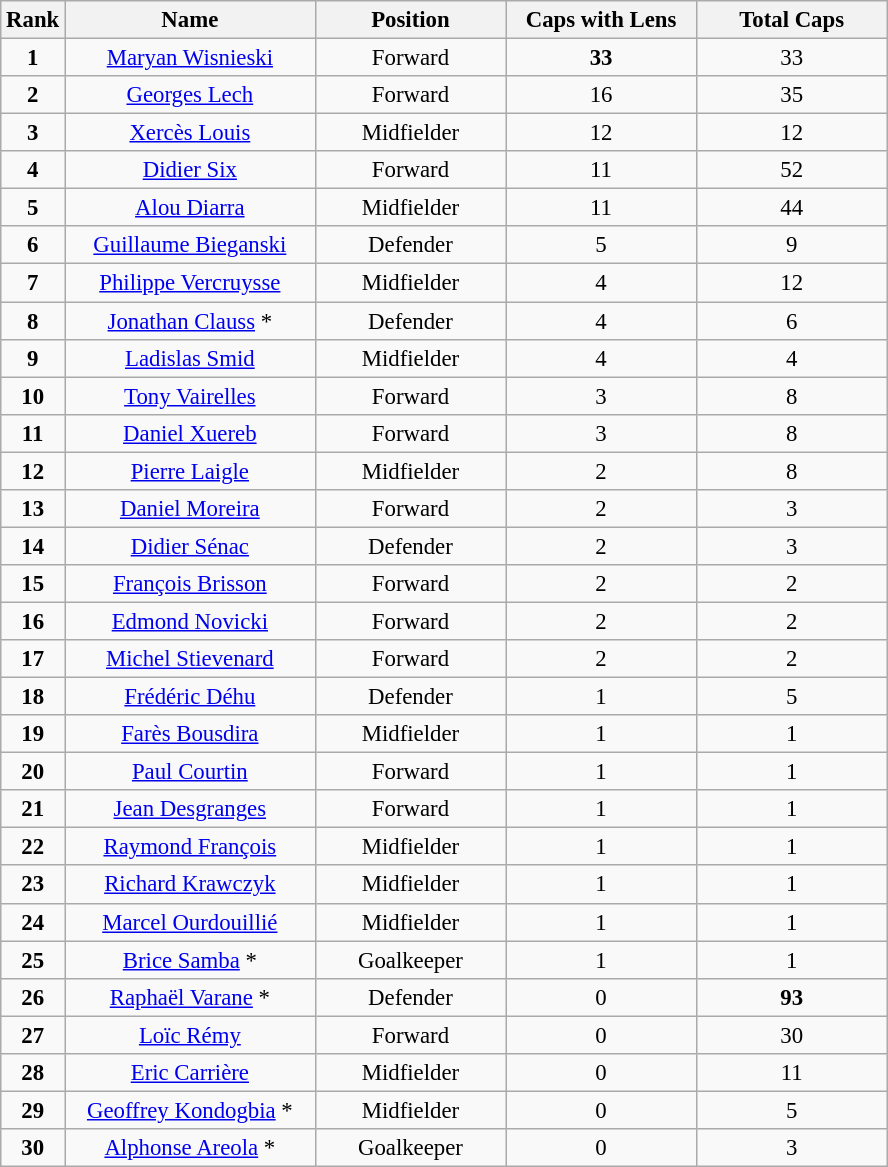<table class="wikitable" style="font-size: 95%; text-align:center">
<tr>
<th width="30">Rank</th>
<th width="160">Name</th>
<th width="120">Position</th>
<th width="120">Caps with Lens</th>
<th width="120">Total Caps</th>
</tr>
<tr>
<td><strong>1</strong></td>
<td><a href='#'>Maryan Wisnieski</a></td>
<td>Forward</td>
<td><strong>33</strong></td>
<td>33</td>
</tr>
<tr>
<td><strong>2</strong></td>
<td><a href='#'>Georges Lech</a></td>
<td>Forward</td>
<td>16</td>
<td>35</td>
</tr>
<tr>
<td><strong>3</strong></td>
<td><a href='#'>Xercès Louis</a></td>
<td>Midfielder</td>
<td>12</td>
<td>12</td>
</tr>
<tr>
<td><strong>4</strong></td>
<td><a href='#'>Didier Six</a></td>
<td>Forward</td>
<td>11</td>
<td>52</td>
</tr>
<tr>
<td><strong>5</strong></td>
<td><a href='#'>Alou Diarra</a></td>
<td>Midfielder</td>
<td>11</td>
<td>44</td>
</tr>
<tr>
<td><strong>6</strong></td>
<td><a href='#'>Guillaume Bieganski</a></td>
<td>Defender</td>
<td>5</td>
<td>9</td>
</tr>
<tr>
<td><strong>7</strong></td>
<td><a href='#'>Philippe Vercruysse</a></td>
<td>Midfielder</td>
<td>4</td>
<td>12</td>
</tr>
<tr>
<td><strong>8</strong></td>
<td><a href='#'>Jonathan Clauss</a> *</td>
<td>Defender</td>
<td>4</td>
<td>6</td>
</tr>
<tr>
<td><strong>9</strong></td>
<td><a href='#'>Ladislas Smid</a></td>
<td>Midfielder</td>
<td>4</td>
<td>4</td>
</tr>
<tr>
<td><strong>10</strong></td>
<td><a href='#'>Tony Vairelles</a></td>
<td>Forward</td>
<td>3</td>
<td>8</td>
</tr>
<tr>
<td><strong>11</strong></td>
<td><a href='#'>Daniel Xuereb</a></td>
<td>Forward</td>
<td>3</td>
<td>8</td>
</tr>
<tr>
<td><strong>12</strong></td>
<td><a href='#'>Pierre Laigle</a></td>
<td>Midfielder</td>
<td>2</td>
<td>8</td>
</tr>
<tr>
<td><strong>13</strong></td>
<td><a href='#'>Daniel Moreira</a></td>
<td>Forward</td>
<td>2</td>
<td>3</td>
</tr>
<tr>
<td><strong>14</strong></td>
<td><a href='#'>Didier Sénac</a></td>
<td>Defender</td>
<td>2</td>
<td>3</td>
</tr>
<tr>
<td><strong>15</strong></td>
<td><a href='#'>François Brisson</a></td>
<td>Forward</td>
<td>2</td>
<td>2</td>
</tr>
<tr>
<td><strong>16</strong></td>
<td><a href='#'>Edmond Novicki</a></td>
<td>Forward</td>
<td>2</td>
<td>2</td>
</tr>
<tr>
<td><strong>17</strong></td>
<td><a href='#'>Michel Stievenard</a></td>
<td>Forward</td>
<td>2</td>
<td>2</td>
</tr>
<tr>
<td><strong>18</strong></td>
<td><a href='#'>Frédéric Déhu</a></td>
<td>Defender</td>
<td>1</td>
<td>5</td>
</tr>
<tr>
<td><strong>19</strong></td>
<td><a href='#'>Farès Bousdira</a></td>
<td>Midfielder</td>
<td>1</td>
<td>1</td>
</tr>
<tr>
<td><strong>20</strong></td>
<td><a href='#'>Paul Courtin</a></td>
<td>Forward</td>
<td>1</td>
<td>1</td>
</tr>
<tr>
<td><strong>21</strong></td>
<td><a href='#'>Jean Desgranges</a></td>
<td>Forward</td>
<td>1</td>
<td>1</td>
</tr>
<tr>
<td><strong>22</strong></td>
<td><a href='#'>Raymond François</a></td>
<td>Midfielder</td>
<td>1</td>
<td>1</td>
</tr>
<tr>
<td><strong>23</strong></td>
<td><a href='#'>Richard Krawczyk</a></td>
<td>Midfielder</td>
<td>1</td>
<td>1</td>
</tr>
<tr>
<td><strong>24</strong></td>
<td><a href='#'>Marcel Ourdouillié</a></td>
<td>Midfielder</td>
<td>1</td>
<td>1</td>
</tr>
<tr>
<td><strong>25</strong></td>
<td><a href='#'>Brice Samba</a> *</td>
<td>Goalkeeper</td>
<td>1</td>
<td>1</td>
</tr>
<tr>
<td><strong>26</strong></td>
<td><a href='#'>Raphaël Varane</a> *</td>
<td>Defender</td>
<td>0</td>
<td><strong>93</strong></td>
</tr>
<tr>
<td><strong>27</strong></td>
<td><a href='#'>Loïc Rémy</a></td>
<td>Forward</td>
<td>0</td>
<td>30</td>
</tr>
<tr>
<td><strong>28</strong></td>
<td><a href='#'>Eric Carrière</a></td>
<td>Midfielder</td>
<td>0</td>
<td>11</td>
</tr>
<tr>
<td><strong>29</strong></td>
<td><a href='#'>Geoffrey Kondogbia</a> *</td>
<td>Midfielder</td>
<td>0</td>
<td>5</td>
</tr>
<tr>
<td><strong>30</strong></td>
<td><a href='#'>Alphonse Areola</a> *</td>
<td>Goalkeeper</td>
<td>0</td>
<td>3</td>
</tr>
</table>
